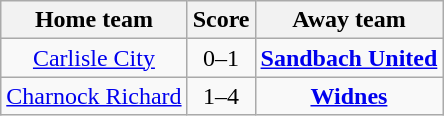<table class="wikitable" style="text-align: center">
<tr>
<th>Home team</th>
<th>Score</th>
<th>Away team</th>
</tr>
<tr>
<td><a href='#'>Carlisle City</a></td>
<td>0–1</td>
<td><strong><a href='#'>Sandbach United</a></strong></td>
</tr>
<tr>
<td><a href='#'>Charnock Richard</a></td>
<td>1–4</td>
<td><strong><a href='#'>Widnes</a></strong></td>
</tr>
</table>
